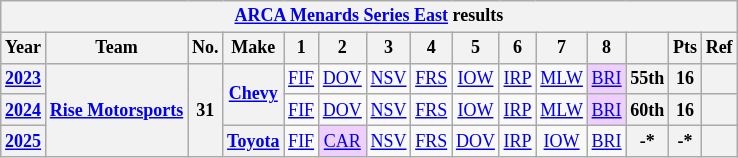<table class="wikitable" style="text-align:center; font-size:75%">
<tr>
<th colspan=15><a href='#'>ARCA Menards Series East</a> results</th>
</tr>
<tr>
<th>Year</th>
<th>Team</th>
<th>No.</th>
<th>Make</th>
<th>1</th>
<th>2</th>
<th>3</th>
<th>4</th>
<th>5</th>
<th>6</th>
<th>7</th>
<th>8</th>
<th></th>
<th>Pts</th>
<th>Ref</th>
</tr>
<tr>
<th><a href='#'>2023</a></th>
<th rowspan=3><a href='#'>Rise Motorsports</a></th>
<th rowspan=3>31</th>
<th rowspan=2><a href='#'>Chevy</a></th>
<td><a href='#'>FIF</a></td>
<td><a href='#'>DOV</a></td>
<td><a href='#'>NSV</a></td>
<td><a href='#'>FRS</a></td>
<td><a href='#'>IOW</a></td>
<td><a href='#'>IRP</a></td>
<td><a href='#'>MLW</a></td>
<td style="background:#EFCFFF;"><a href='#'>BRI</a><br></td>
<th>55th</th>
<th>16</th>
<th></th>
</tr>
<tr>
<th><a href='#'>2024</a></th>
<td><a href='#'>FIF</a></td>
<td><a href='#'>DOV</a></td>
<td><a href='#'>NSV</a></td>
<td><a href='#'>FRS</a></td>
<td><a href='#'>IOW</a></td>
<td><a href='#'>IRP</a></td>
<td><a href='#'>MLW</a></td>
<td style="background:#EFCFFF;"><a href='#'>BRI</a><br></td>
<th>60th</th>
<th>16</th>
<th></th>
</tr>
<tr>
<th><a href='#'>2025</a></th>
<th><a href='#'>Toyota</a></th>
<td><a href='#'>FIF</a></td>
<td style="background:#EFCFFF;"><a href='#'>CAR</a><br></td>
<td><a href='#'>NSV</a></td>
<td><a href='#'>FRS</a></td>
<td><a href='#'>DOV</a></td>
<td><a href='#'>IRP</a></td>
<td><a href='#'>IOW</a></td>
<td><a href='#'>BRI</a></td>
<th>-*</th>
<th>-*</th>
<th></th>
</tr>
</table>
